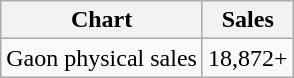<table class="wikitable">
<tr>
<th>Chart</th>
<th>Sales</th>
</tr>
<tr>
<td>Gaon physical sales</td>
<td align="center">18,872+</td>
</tr>
</table>
